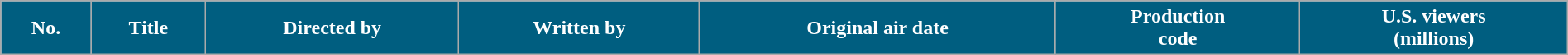<table class="wikitable plainrowheaders" style="width:100%; margin:auto;">
<tr style=color:white>
<th scope="col" style="background:#005E80;">No.</th>
<th scope="col" style="background:#005E80;">Title</th>
<th scope="col" style="background:#005E80;">Directed by</th>
<th scope="col" style="background:#005E80;">Written by</th>
<th scope="col" style="background:#005E80;">Original air date</th>
<th scope="col" style="background:#005E80;">Production<br>code</th>
<th scope="col" style="background:#005E80;">U.S. viewers<br>(millions)<br>




</th>
</tr>
</table>
